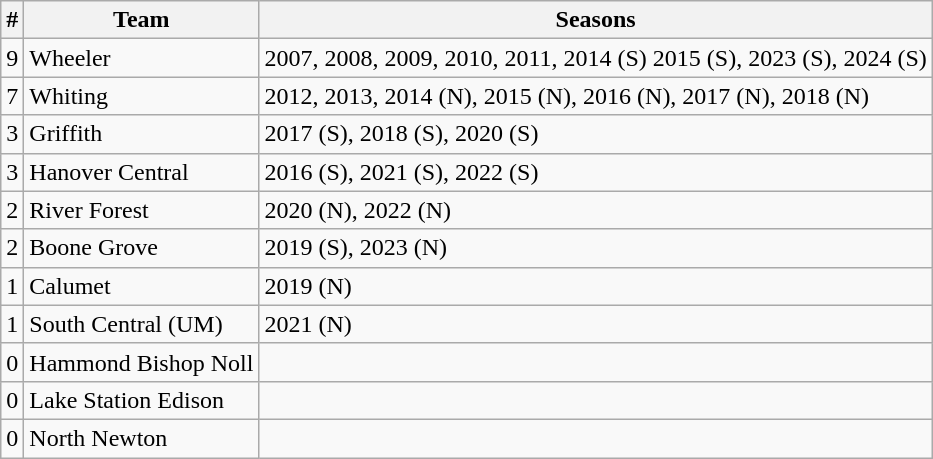<table class="wikitable" style=>
<tr>
<th>#</th>
<th>Team</th>
<th>Seasons</th>
</tr>
<tr>
<td>9</td>
<td>Wheeler</td>
<td>2007, 2008, 2009, 2010, 2011, 2014 (S) 2015 (S), 2023 (S), 2024 (S)</td>
</tr>
<tr>
<td>7</td>
<td>Whiting</td>
<td>2012, 2013, 2014 (N), 2015 (N), 2016 (N), 2017 (N), 2018 (N)</td>
</tr>
<tr>
<td>3</td>
<td>Griffith</td>
<td>2017 (S), 2018 (S), 2020 (S)</td>
</tr>
<tr>
<td>3</td>
<td>Hanover Central</td>
<td>2016 (S), 2021 (S), 2022 (S)</td>
</tr>
<tr>
<td>2</td>
<td>River Forest</td>
<td>2020 (N), 2022 (N)</td>
</tr>
<tr>
<td>2</td>
<td>Boone Grove</td>
<td>2019 (S), 2023 (N)</td>
</tr>
<tr>
<td>1</td>
<td>Calumet</td>
<td>2019 (N)</td>
</tr>
<tr>
<td>1</td>
<td>South Central (UM)</td>
<td>2021 (N)</td>
</tr>
<tr>
<td>0</td>
<td>Hammond Bishop Noll</td>
<td></td>
</tr>
<tr>
<td>0</td>
<td>Lake Station Edison</td>
<td></td>
</tr>
<tr>
<td>0</td>
<td>North Newton</td>
<td></td>
</tr>
</table>
